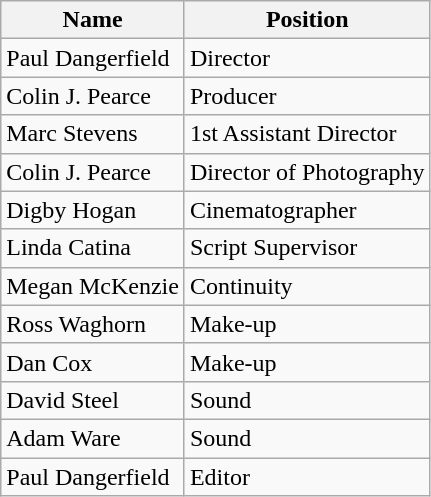<table class="wikitable">
<tr>
<th>Name</th>
<th>Position</th>
</tr>
<tr>
<td>Paul Dangerfield</td>
<td>Director</td>
</tr>
<tr>
<td>Colin J. Pearce</td>
<td>Producer</td>
</tr>
<tr>
<td>Marc Stevens</td>
<td>1st Assistant Director</td>
</tr>
<tr>
<td>Colin J. Pearce</td>
<td>Director of Photography</td>
</tr>
<tr>
<td>Digby Hogan</td>
<td>Cinematographer</td>
</tr>
<tr>
<td>Linda Catina</td>
<td>Script Supervisor</td>
</tr>
<tr>
<td>Megan McKenzie</td>
<td>Continuity</td>
</tr>
<tr>
<td>Ross Waghorn</td>
<td>Make-up</td>
</tr>
<tr>
<td>Dan Cox</td>
<td>Make-up</td>
</tr>
<tr>
<td>David Steel</td>
<td>Sound</td>
</tr>
<tr>
<td>Adam Ware</td>
<td>Sound</td>
</tr>
<tr>
<td>Paul Dangerfield</td>
<td>Editor</td>
</tr>
</table>
